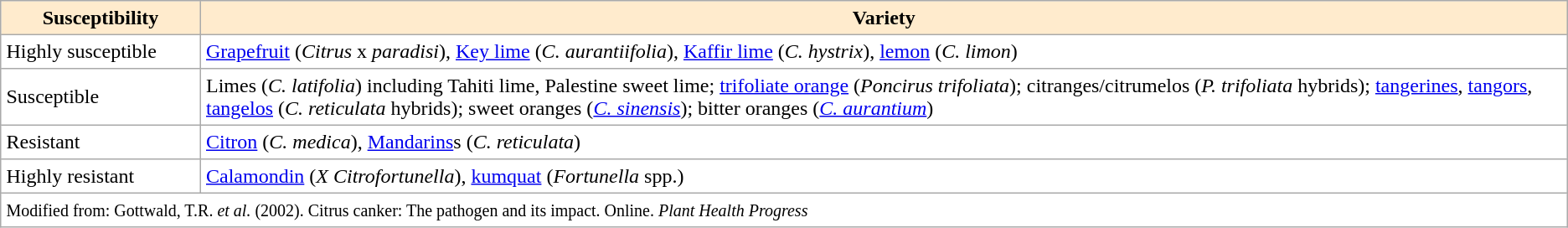<table border="2" cellpadding="4" cellspacing="0" style="margin: 1em 1em 1em 0; border: 1px #aaa solid; border-collapse: collapse;">
<tr bgcolor="#ffebcd">
<th width="150">Susceptibility</th>
<th>Variety</th>
</tr>
<tr>
<td>Highly susceptible</td>
<td><a href='#'>Grapefruit</a> (<em>Citrus</em> x <em>paradisi</em>), <a href='#'>Key lime</a> (<em>C. aurantiifolia</em>), <a href='#'>Kaffir lime</a> (<em>C. hystrix</em>), <a href='#'>lemon</a> (<em>C. limon</em>)</td>
</tr>
<tr>
<td>Susceptible</td>
<td>Limes (<em>C. latifolia</em>) including Tahiti lime, Palestine sweet lime; <a href='#'>trifoliate orange</a> (<em>Poncirus trifoliata</em>); citranges/citrumelos (<em>P. trifoliata</em> hybrids); <a href='#'>tangerines</a>, <a href='#'>tangors</a>, <a href='#'>tangelos</a> (<em>C. reticulata</em> hybrids); sweet oranges (<em><a href='#'>C. sinensis</a></em>); bitter oranges (<em><a href='#'>C. aurantium</a></em>)</td>
</tr>
<tr>
<td>Resistant</td>
<td><a href='#'>Citron</a> (<em>C. medica</em>), <a href='#'>Mandarins</a>s (<em>C. reticulata</em>)</td>
</tr>
<tr>
<td>Highly resistant</td>
<td><a href='#'>Calamondin</a> (<em>X Citrofortunella</em>), <a href='#'>kumquat</a> (<em>Fortunella</em> spp.)</td>
</tr>
<tr>
<td colspan="2"><small>Modified from: Gottwald, T.R. <em>et al.</em> (2002). Citrus canker: The pathogen and its impact. Online. <em>Plant Health Progress</em></small></td>
</tr>
</table>
